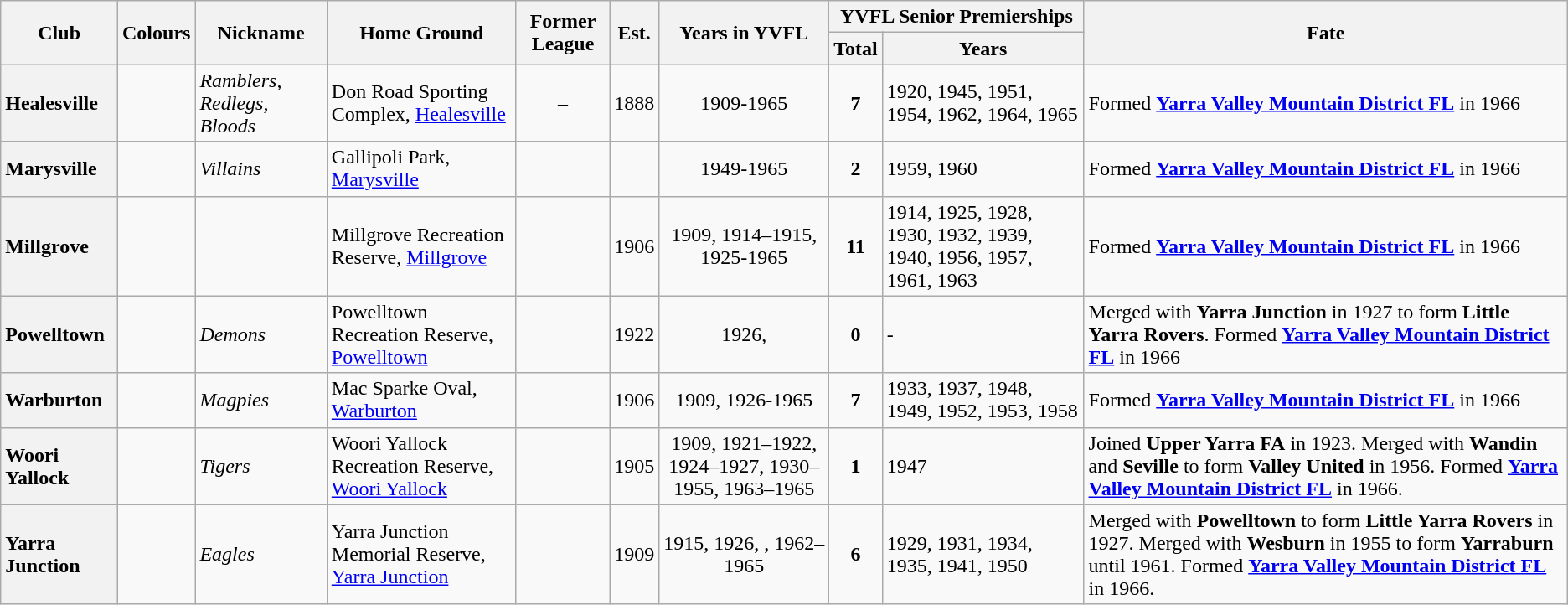<table class="wikitable sortable" style="text-align:left;">
<tr>
<th rowspan="2">Club</th>
<th rowspan="2">Colours</th>
<th rowspan="2">Nickname</th>
<th rowspan="2">Home Ground</th>
<th rowspan="2">Former League</th>
<th rowspan="2">Est.</th>
<th rowspan="2">Years in YVFL</th>
<th colspan="2">YVFL Senior Premierships</th>
<th rowspan="2">Fate</th>
</tr>
<tr>
<th>Total</th>
<th>Years</th>
</tr>
<tr>
<th style="text-align:left">Healesville</th>
<td></td>
<td><em>Ramblers, Redlegs, Bloods</em></td>
<td>Don Road Sporting Complex, <a href='#'>Healesville</a></td>
<td align="center">–</td>
<td align="center">1888</td>
<td align="center">1909-1965</td>
<td align="center"><strong>7</strong></td>
<td>1920, 1945, 1951, 1954, 1962, 1964, 1965</td>
<td>Formed <a href='#'><strong>Yarra Valley Mountain District FL</strong></a> in 1966</td>
</tr>
<tr>
<th style="text-align:left">Marysville</th>
<td></td>
<td><em>Villains</em></td>
<td>Gallipoli Park, <a href='#'>Marysville</a></td>
<td align="center"></td>
<td></td>
<td align="center">1949-1965</td>
<td align="center"><strong>2</strong></td>
<td>1959, 1960</td>
<td>Formed <a href='#'><strong>Yarra Valley Mountain District FL</strong></a> in 1966</td>
</tr>
<tr>
<th style="text-align:left">Millgrove</th>
<td></td>
<td></td>
<td>Millgrove Recreation Reserve, <a href='#'>Millgrove</a></td>
<td align="center"></td>
<td align="center">1906</td>
<td align="center">1909, 1914–1915, 1925-1965</td>
<td align="center"><strong>11</strong></td>
<td>1914, 1925, 1928, 1930, 1932, 1939, 1940, 1956, 1957, 1961, 1963</td>
<td>Formed <a href='#'><strong>Yarra Valley Mountain District FL</strong></a> in 1966</td>
</tr>
<tr>
<th style="text-align:left">Powelltown</th>
<td></td>
<td><em>Demons</em></td>
<td>Powelltown Recreation Reserve, <a href='#'>Powelltown</a></td>
<td align="center"></td>
<td align="center">1922</td>
<td align="center">1926, </td>
<td align="center"><strong>0</strong></td>
<td>-</td>
<td>Merged with <strong>Yarra Junction</strong> in 1927 to form <strong>Little Yarra Rovers</strong>. Formed <a href='#'><strong>Yarra Valley Mountain District FL</strong></a> in 1966</td>
</tr>
<tr>
<th style="text-align:left">Warburton</th>
<td></td>
<td><em>Magpies</em></td>
<td>Mac Sparke Oval, <a href='#'>Warburton</a></td>
<td align="center"></td>
<td align="center">1906</td>
<td align="center">1909, 1926-1965</td>
<td align="center"><strong>7</strong></td>
<td>1933, 1937, 1948, 1949, 1952, 1953, 1958</td>
<td>Formed <a href='#'><strong>Yarra Valley Mountain District FL</strong></a> in 1966</td>
</tr>
<tr>
<th style="text-align:left">Woori Yallock</th>
<td></td>
<td><em>Tigers</em></td>
<td>Woori Yallock Recreation Reserve, <a href='#'>Woori Yallock</a></td>
<td align="center"></td>
<td align="center">1905</td>
<td align="center">1909, 1921–1922, 1924–1927, 1930–1955, 1963–1965</td>
<td align="center"><strong>1</strong></td>
<td>1947</td>
<td>Joined <strong>Upper Yarra FA</strong> in 1923. Merged with <strong>Wandin</strong> and <strong>Seville</strong> to form <strong>Valley United</strong> in 1956. Formed <a href='#'><strong>Yarra Valley Mountain District FL</strong></a> in 1966.</td>
</tr>
<tr>
<th style="text-align:left">Yarra Junction</th>
<td></td>
<td><em>Eagles</em></td>
<td>Yarra Junction Memorial Reserve, <a href='#'>Yarra Junction</a></td>
<td align="center"></td>
<td align="center">1909</td>
<td align="center">1915, 1926, , 1962–1965</td>
<td align="center"><strong>6</strong></td>
<td>1929, 1931, 1934, 1935, 1941, 1950</td>
<td>Merged with <strong>Powelltown</strong> to form <strong>Little Yarra Rovers</strong> in 1927. Merged with <strong>Wesburn</strong> in 1955 to form <strong>Yarraburn</strong> until 1961. Formed <a href='#'><strong>Yarra Valley Mountain District FL</strong></a> in 1966.</td>
</tr>
</table>
